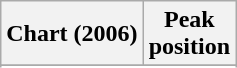<table class="wikitable sortable plainrowheaders" style="text-align:center;">
<tr>
<th scope="col">Chart (2006)</th>
<th scope="col">Peak<br>position</th>
</tr>
<tr>
</tr>
<tr>
</tr>
</table>
